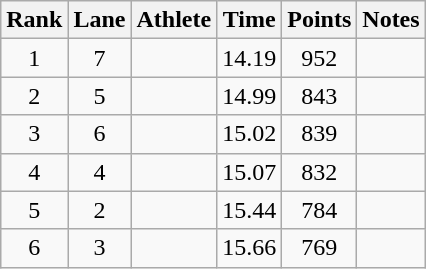<table class="wikitable sortable" style="text-align:center">
<tr>
<th>Rank</th>
<th>Lane</th>
<th>Athlete</th>
<th>Time</th>
<th>Points</th>
<th>Notes</th>
</tr>
<tr>
<td>1</td>
<td>7</td>
<td align=left></td>
<td>14.19</td>
<td>952</td>
<td></td>
</tr>
<tr>
<td>2</td>
<td>5</td>
<td align=left></td>
<td>14.99</td>
<td>843</td>
<td></td>
</tr>
<tr>
<td>3</td>
<td>6</td>
<td align=left></td>
<td>15.02</td>
<td>839</td>
<td></td>
</tr>
<tr>
<td>4</td>
<td>4</td>
<td align=left></td>
<td>15.07</td>
<td>832</td>
<td></td>
</tr>
<tr>
<td>5</td>
<td>2</td>
<td align=left></td>
<td>15.44</td>
<td>784</td>
<td></td>
</tr>
<tr>
<td>6</td>
<td>3</td>
<td align=left></td>
<td>15.66</td>
<td>769</td>
<td></td>
</tr>
</table>
